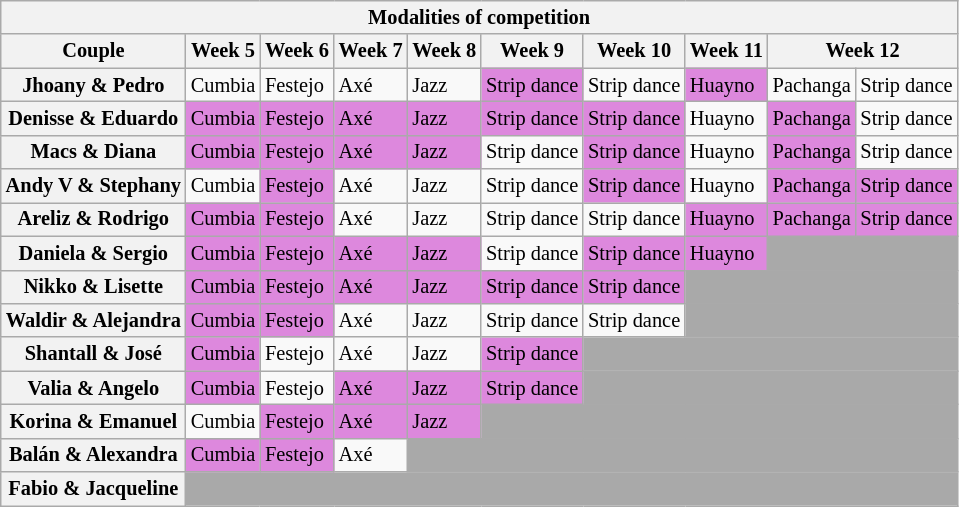<table class="wikitable collapsible collapsed" style="text-align:left; font-size:85%; line-height:16px;">
<tr>
<th colspan=10>Modalities of competition</th>
</tr>
<tr>
<th>Couple</th>
<th>Week 5</th>
<th>Week 6</th>
<th>Week 7</th>
<th>Week 8</th>
<th>Week 9</th>
<th>Week 10</th>
<th>Week 11</th>
<th colspan=2>Week 12</th>
</tr>
<tr>
<th>Jhoany & Pedro</th>
<td style="background:FFA500;">Cumbia</td>
<td style="background:FFA500;">Festejo</td>
<td style="background:FFA500;">Axé</td>
<td style="background:FFA500;">Jazz</td>
<td style="background:#dd88dd;">Strip dance</td>
<td style="background:FFA500;">Strip dance</td>
<td style="background:#dd88dd;">Huayno</td>
<td style="background:FFA500;">Pachanga</td>
<td style="background:FFA500;">Strip dance</td>
</tr>
<tr>
<th>Denisse & Eduardo</th>
<td style="background:#dd88dd;">Cumbia</td>
<td style="background:#dd88dd;">Festejo</td>
<td style="background:#dd88dd;">Axé</td>
<td style="background:#dd88dd;">Jazz</td>
<td style="background:#dd88dd;">Strip dance</td>
<td style="background:#dd88dd;">Strip dance</td>
<td style="background:FFA500;">Huayno</td>
<td style="background:#dd88dd;">Pachanga</td>
<td style="background:FFA500;">Strip dance</td>
</tr>
<tr>
<th>Macs & Diana</th>
<td style="background:#dd88dd;">Cumbia</td>
<td style="background:#dd88dd;">Festejo</td>
<td style="background:#dd88dd;">Axé</td>
<td style="background:#dd88dd;">Jazz</td>
<td style="background:FFA500;">Strip dance</td>
<td style="background:#dd88dd;">Strip dance</td>
<td style="background:FFA500;">Huayno</td>
<td style="background:#dd88dd;">Pachanga</td>
<td style="background:FFA500;">Strip dance</td>
</tr>
<tr>
<th>Andy V & Stephany</th>
<td style="background:FFA500;">Cumbia</td>
<td style="background:#dd88dd;">Festejo</td>
<td style="background:FFA500;">Axé</td>
<td style="background:FFA500;">Jazz</td>
<td style="background:FFA500;">Strip dance</td>
<td style="background:#dd88dd;">Strip dance</td>
<td style="background:FFA500;">Huayno</td>
<td style="background:#dd88dd;">Pachanga</td>
<td style="background:#dd88dd;">Strip dance</td>
</tr>
<tr>
<th>Areliz & Rodrigo</th>
<td style="background:#dd88dd;">Cumbia</td>
<td style="background:#dd88dd;">Festejo</td>
<td style="background:FFA500;">Axé</td>
<td style="background:FFA500;">Jazz</td>
<td style="background:FFA500;">Strip dance</td>
<td style="background:FFA500;">Strip dance</td>
<td style="background:#dd88dd;">Huayno</td>
<td style="background:#dd88dd;">Pachanga</td>
<td style="background:#dd88dd;">Strip dance</td>
</tr>
<tr>
<th>Daniela & Sergio</th>
<td style="background:#dd88dd;">Cumbia</td>
<td style="background:#dd88dd;">Festejo</td>
<td style="background:#dd88dd;">Axé</td>
<td style="background:#dd88dd;">Jazz</td>
<td style="background:FFA500;">Strip dance</td>
<td style="background:#dd88dd;">Strip dance</td>
<td style="background:#dd88dd;">Huayno</td>
<td style="background:darkgrey;" colspan="2"></td>
</tr>
<tr>
<th>Nikko & Lisette</th>
<td style="background:#dd88dd;">Cumbia</td>
<td style="background:#dd88dd;">Festejo</td>
<td style="background:#dd88dd;">Axé</td>
<td style="background:#dd88dd;">Jazz</td>
<td style="background:#dd88dd;">Strip dance</td>
<td style="background:#dd88dd;">Strip dance</td>
<td style="background:darkgrey;" colspan="4"></td>
</tr>
<tr>
<th>Waldir & Alejandra</th>
<td style="background:#dd88dd;">Cumbia</td>
<td style="background:#dd88dd;">Festejo</td>
<td style="background:FFA500;">Axé</td>
<td style="background:FFA500;">Jazz</td>
<td style="background:FFA500;">Strip dance</td>
<td style="background:FFA500;">Strip dance</td>
<td style="background:darkgrey;" colspan="4"></td>
</tr>
<tr>
<th>Shantall & José</th>
<td style="background:#dd88dd;">Cumbia</td>
<td style="background:FFA500;">Festejo</td>
<td style="background:FFA500;">Axé</td>
<td style="background:FFA500;">Jazz</td>
<td style="background:#dd88dd;">Strip dance</td>
<td style="background:darkgrey;" colspan="6"></td>
</tr>
<tr>
<th>Valia & Angelo</th>
<td style="background:#dd88dd;">Cumbia</td>
<td style="background:FFA500;">Festejo</td>
<td style="background:#dd88dd;">Axé</td>
<td style="background:#dd88dd;">Jazz</td>
<td style="background:#dd88dd;">Strip dance</td>
<td style="background:darkgrey;" colspan="6"></td>
</tr>
<tr>
<th>Korina & Emanuel</th>
<td style="background:FFA500;">Cumbia</td>
<td style="background:#dd88dd;">Festejo</td>
<td style="background:#dd88dd;">Axé</td>
<td style="background:#dd88dd;">Jazz</td>
<td style="background:darkgrey;" colspan="7"></td>
</tr>
<tr>
<th>Balán & Alexandra</th>
<td style="background:#dd88dd;">Cumbia</td>
<td style="background:#dd88dd;">Festejo</td>
<td style="background:FFA500;">Axé</td>
<td style="background:darkgrey;" colspan="8"></td>
</tr>
<tr>
<th>Fabio & Jacqueline</th>
<td style="background:darkgrey;" colspan="11"></td>
</tr>
</table>
